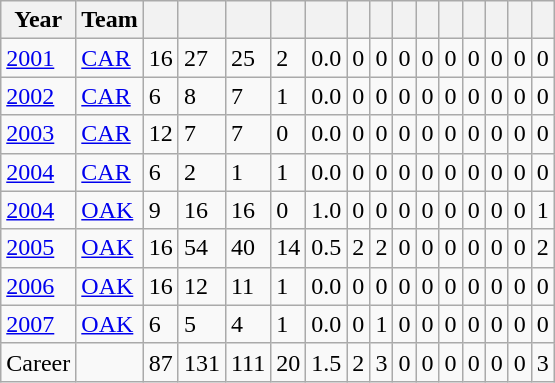<table class="wikitable sortable">
<tr>
<th>Year</th>
<th>Team</th>
<th></th>
<th></th>
<th></th>
<th></th>
<th></th>
<th></th>
<th></th>
<th></th>
<th></th>
<th></th>
<th></th>
<th></th>
<th></th>
<th></th>
</tr>
<tr>
<td><a href='#'>2001</a></td>
<td><a href='#'>CAR</a></td>
<td>16</td>
<td>27</td>
<td>25</td>
<td>2</td>
<td>0.0</td>
<td>0</td>
<td>0</td>
<td>0</td>
<td>0</td>
<td>0</td>
<td>0</td>
<td>0</td>
<td>0</td>
<td>0</td>
</tr>
<tr>
<td><a href='#'>2002</a></td>
<td><a href='#'>CAR</a></td>
<td>6</td>
<td>8</td>
<td>7</td>
<td>1</td>
<td>0.0</td>
<td>0</td>
<td>0</td>
<td>0</td>
<td>0</td>
<td>0</td>
<td>0</td>
<td>0</td>
<td>0</td>
<td>0</td>
</tr>
<tr>
<td><a href='#'>2003</a></td>
<td><a href='#'>CAR</a></td>
<td>12</td>
<td>7</td>
<td>7</td>
<td>0</td>
<td>0.0</td>
<td>0</td>
<td>0</td>
<td>0</td>
<td>0</td>
<td>0</td>
<td>0</td>
<td>0</td>
<td>0</td>
<td>0</td>
</tr>
<tr>
<td><a href='#'>2004</a></td>
<td><a href='#'>CAR</a></td>
<td>6</td>
<td>2</td>
<td>1</td>
<td>1</td>
<td>0.0</td>
<td>0</td>
<td>0</td>
<td>0</td>
<td>0</td>
<td>0</td>
<td>0</td>
<td>0</td>
<td>0</td>
<td>0</td>
</tr>
<tr>
<td><a href='#'>2004</a></td>
<td><a href='#'>OAK</a></td>
<td>9</td>
<td>16</td>
<td>16</td>
<td>0</td>
<td>1.0</td>
<td>0</td>
<td>0</td>
<td>0</td>
<td>0</td>
<td>0</td>
<td>0</td>
<td>0</td>
<td>0</td>
<td>1</td>
</tr>
<tr>
<td><a href='#'>2005</a></td>
<td><a href='#'>OAK</a></td>
<td>16</td>
<td>54</td>
<td>40</td>
<td>14</td>
<td>0.5</td>
<td>2</td>
<td>2</td>
<td>0</td>
<td>0</td>
<td>0</td>
<td>0</td>
<td>0</td>
<td>0</td>
<td>2</td>
</tr>
<tr>
<td><a href='#'>2006</a></td>
<td><a href='#'>OAK</a></td>
<td>16</td>
<td>12</td>
<td>11</td>
<td>1</td>
<td>0.0</td>
<td>0</td>
<td>0</td>
<td>0</td>
<td>0</td>
<td>0</td>
<td>0</td>
<td>0</td>
<td>0</td>
<td>0</td>
</tr>
<tr>
<td><a href='#'>2007</a></td>
<td><a href='#'>OAK</a></td>
<td>6</td>
<td>5</td>
<td>4</td>
<td>1</td>
<td>0.0</td>
<td>0</td>
<td>1</td>
<td>0</td>
<td>0</td>
<td>0</td>
<td>0</td>
<td>0</td>
<td>0</td>
<td>0</td>
</tr>
<tr class="sortbottom">
<td>Career</td>
<td></td>
<td>87</td>
<td>131</td>
<td>111</td>
<td>20</td>
<td>1.5</td>
<td>2</td>
<td>3</td>
<td>0</td>
<td>0</td>
<td>0</td>
<td>0</td>
<td>0</td>
<td>0</td>
<td>3</td>
</tr>
</table>
